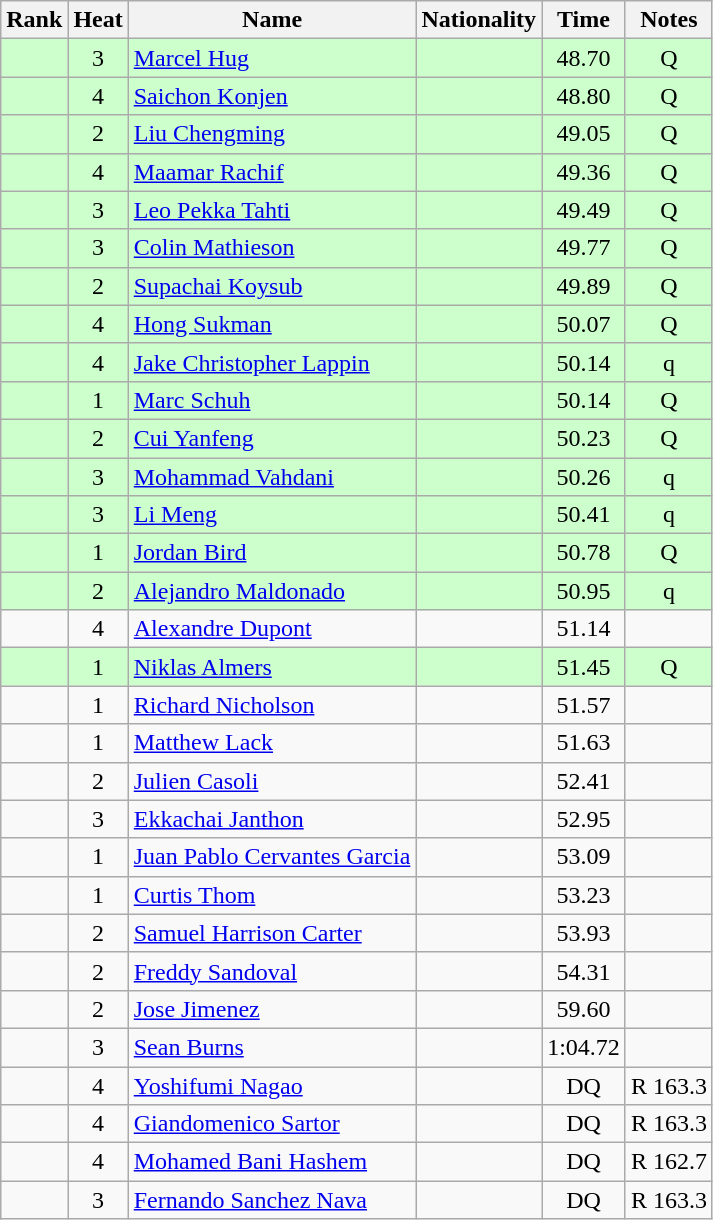<table class="wikitable sortable" style="text-align:center">
<tr>
<th>Rank</th>
<th>Heat</th>
<th>Name</th>
<th>Nationality</th>
<th>Time</th>
<th>Notes</th>
</tr>
<tr style="background:#cfc;">
<td></td>
<td>3</td>
<td align=left><a href='#'>Marcel Hug</a></td>
<td align=left></td>
<td>48.70</td>
<td>Q</td>
</tr>
<tr style="background:#cfc;">
<td></td>
<td>4</td>
<td align=left><a href='#'>Saichon Konjen</a></td>
<td align=left></td>
<td>48.80</td>
<td>Q</td>
</tr>
<tr style="background:#cfc;">
<td></td>
<td>2</td>
<td align=left><a href='#'>Liu Chengming</a></td>
<td align=left></td>
<td>49.05</td>
<td>Q</td>
</tr>
<tr style="background:#cfc;">
<td></td>
<td>4</td>
<td align=left><a href='#'>Maamar Rachif</a></td>
<td align=left></td>
<td>49.36</td>
<td>Q</td>
</tr>
<tr style="background:#cfc;">
<td></td>
<td>3</td>
<td align=left><a href='#'>Leo Pekka Tahti</a></td>
<td align=left></td>
<td>49.49</td>
<td>Q</td>
</tr>
<tr style="background:#cfc;">
<td></td>
<td>3</td>
<td align=left><a href='#'>Colin Mathieson</a></td>
<td align=left></td>
<td>49.77</td>
<td>Q</td>
</tr>
<tr style="background:#cfc;">
<td></td>
<td>2</td>
<td align=left><a href='#'>Supachai Koysub</a></td>
<td align=left></td>
<td>49.89</td>
<td>Q</td>
</tr>
<tr style="background:#cfc;">
<td></td>
<td>4</td>
<td align=left><a href='#'>Hong Sukman</a></td>
<td align=left></td>
<td>50.07</td>
<td>Q</td>
</tr>
<tr style="background:#cfc;">
<td></td>
<td>4</td>
<td align=left><a href='#'>Jake Christopher Lappin</a></td>
<td align=left></td>
<td>50.14</td>
<td>q</td>
</tr>
<tr style="background:#cfc;">
<td></td>
<td>1</td>
<td align=left><a href='#'>Marc Schuh</a></td>
<td align=left></td>
<td>50.14</td>
<td>Q</td>
</tr>
<tr style="background:#cfc;">
<td></td>
<td>2</td>
<td align=left><a href='#'>Cui Yanfeng</a></td>
<td align=left></td>
<td>50.23</td>
<td>Q</td>
</tr>
<tr style="background:#cfc;">
<td></td>
<td>3</td>
<td align=left><a href='#'>Mohammad Vahdani</a></td>
<td align=left></td>
<td>50.26</td>
<td>q</td>
</tr>
<tr style="background:#cfc;">
<td></td>
<td>3</td>
<td align=left><a href='#'>Li Meng</a></td>
<td align=left></td>
<td>50.41</td>
<td>q</td>
</tr>
<tr style="background:#cfc;">
<td></td>
<td>1</td>
<td align=left><a href='#'>Jordan Bird</a></td>
<td align=left></td>
<td>50.78</td>
<td>Q</td>
</tr>
<tr style="background:#cfc;">
<td></td>
<td>2</td>
<td align=left><a href='#'>Alejandro Maldonado</a></td>
<td align=left></td>
<td>50.95</td>
<td>q</td>
</tr>
<tr>
<td></td>
<td>4</td>
<td align=left><a href='#'>Alexandre Dupont</a></td>
<td align=left></td>
<td>51.14</td>
<td></td>
</tr>
<tr style="background:#cfc;">
<td></td>
<td>1</td>
<td align=left><a href='#'>Niklas Almers</a></td>
<td align=left></td>
<td>51.45</td>
<td>Q</td>
</tr>
<tr>
<td></td>
<td>1</td>
<td align=left><a href='#'>Richard Nicholson</a></td>
<td align=left></td>
<td>51.57</td>
<td></td>
</tr>
<tr>
<td></td>
<td>1</td>
<td align=left><a href='#'>Matthew Lack</a></td>
<td align=left></td>
<td>51.63</td>
<td></td>
</tr>
<tr>
<td></td>
<td>2</td>
<td align=left><a href='#'>Julien Casoli</a></td>
<td align=left></td>
<td>52.41</td>
<td></td>
</tr>
<tr>
<td></td>
<td>3</td>
<td align=left><a href='#'>Ekkachai Janthon</a></td>
<td align=left></td>
<td>52.95</td>
<td></td>
</tr>
<tr>
<td></td>
<td>1</td>
<td align=left><a href='#'>Juan Pablo Cervantes Garcia</a></td>
<td align=left></td>
<td>53.09</td>
<td></td>
</tr>
<tr>
<td></td>
<td>1</td>
<td align=left><a href='#'>Curtis Thom</a></td>
<td align=left></td>
<td>53.23</td>
<td></td>
</tr>
<tr>
<td></td>
<td>2</td>
<td align=left><a href='#'>Samuel Harrison Carter</a></td>
<td align=left></td>
<td>53.93</td>
<td></td>
</tr>
<tr>
<td></td>
<td>2</td>
<td align=left><a href='#'>Freddy Sandoval</a></td>
<td align=left></td>
<td>54.31</td>
<td></td>
</tr>
<tr>
<td></td>
<td>2</td>
<td align=left><a href='#'>Jose Jimenez</a></td>
<td align=left></td>
<td>59.60</td>
<td></td>
</tr>
<tr>
<td></td>
<td>3</td>
<td align=left><a href='#'>Sean Burns</a></td>
<td align=left></td>
<td>1:04.72</td>
<td></td>
</tr>
<tr>
<td></td>
<td>4</td>
<td align=left><a href='#'>Yoshifumi Nagao</a></td>
<td align=left></td>
<td>DQ</td>
<td>R 163.3</td>
</tr>
<tr>
<td></td>
<td>4</td>
<td align=left><a href='#'>Giandomenico Sartor</a></td>
<td align=left></td>
<td>DQ</td>
<td>R 163.3</td>
</tr>
<tr>
<td></td>
<td>4</td>
<td align=left><a href='#'>Mohamed Bani Hashem</a></td>
<td align=left></td>
<td>DQ</td>
<td>R 162.7</td>
</tr>
<tr>
<td></td>
<td>3</td>
<td align=left><a href='#'>Fernando Sanchez Nava</a></td>
<td align=left></td>
<td>DQ</td>
<td>R 163.3</td>
</tr>
</table>
